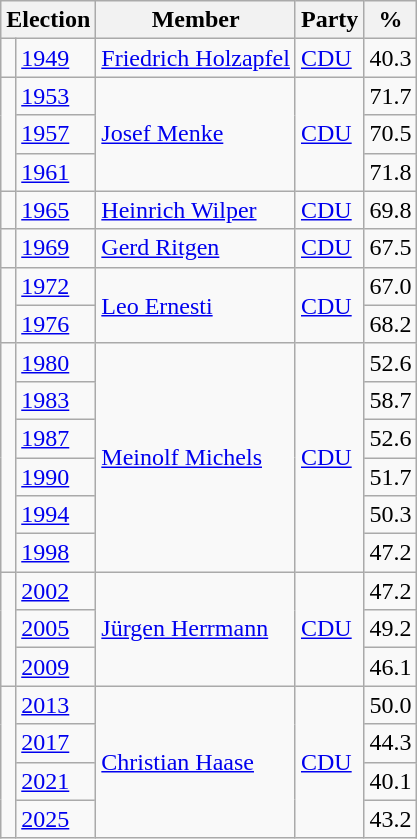<table class=wikitable>
<tr>
<th colspan=2>Election</th>
<th>Member</th>
<th>Party</th>
<th>%</th>
</tr>
<tr>
<td bgcolor=></td>
<td><a href='#'>1949</a></td>
<td><a href='#'>Friedrich Holzapfel</a></td>
<td><a href='#'>CDU</a></td>
<td align=right>40.3</td>
</tr>
<tr>
<td rowspan=3 bgcolor=></td>
<td><a href='#'>1953</a></td>
<td rowspan=3><a href='#'>Josef Menke</a></td>
<td rowspan=3><a href='#'>CDU</a></td>
<td align=right>71.7</td>
</tr>
<tr>
<td><a href='#'>1957</a></td>
<td align=right>70.5</td>
</tr>
<tr>
<td><a href='#'>1961</a></td>
<td align=right>71.8</td>
</tr>
<tr>
<td bgcolor=></td>
<td><a href='#'>1965</a></td>
<td><a href='#'>Heinrich Wilper</a></td>
<td><a href='#'>CDU</a></td>
<td align=right>69.8</td>
</tr>
<tr>
<td bgcolor=></td>
<td><a href='#'>1969</a></td>
<td><a href='#'>Gerd Ritgen</a></td>
<td><a href='#'>CDU</a></td>
<td align=right>67.5</td>
</tr>
<tr>
<td rowspan=2 bgcolor=></td>
<td><a href='#'>1972</a></td>
<td rowspan=2><a href='#'>Leo Ernesti</a></td>
<td rowspan=2><a href='#'>CDU</a></td>
<td align=right>67.0</td>
</tr>
<tr>
<td><a href='#'>1976</a></td>
<td align=right>68.2</td>
</tr>
<tr>
<td rowspan=6 bgcolor=></td>
<td><a href='#'>1980</a></td>
<td rowspan=6><a href='#'>Meinolf Michels</a></td>
<td rowspan=6><a href='#'>CDU</a></td>
<td align=right>52.6</td>
</tr>
<tr>
<td><a href='#'>1983</a></td>
<td align=right>58.7</td>
</tr>
<tr>
<td><a href='#'>1987</a></td>
<td align=right>52.6</td>
</tr>
<tr>
<td><a href='#'>1990</a></td>
<td align=right>51.7</td>
</tr>
<tr>
<td><a href='#'>1994</a></td>
<td align=right>50.3</td>
</tr>
<tr>
<td><a href='#'>1998</a></td>
<td align=right>47.2</td>
</tr>
<tr>
<td rowspan=3 bgcolor=></td>
<td><a href='#'>2002</a></td>
<td rowspan=3><a href='#'>Jürgen Herrmann</a></td>
<td rowspan=3><a href='#'>CDU</a></td>
<td align=right>47.2</td>
</tr>
<tr>
<td><a href='#'>2005</a></td>
<td align=right>49.2</td>
</tr>
<tr>
<td><a href='#'>2009</a></td>
<td align=right>46.1</td>
</tr>
<tr>
<td rowspan=4 bgcolor=></td>
<td><a href='#'>2013</a></td>
<td rowspan=4><a href='#'>Christian Haase</a></td>
<td rowspan=4><a href='#'>CDU</a></td>
<td align=right>50.0</td>
</tr>
<tr>
<td><a href='#'>2017</a></td>
<td align=right>44.3</td>
</tr>
<tr>
<td><a href='#'>2021</a></td>
<td align=right>40.1</td>
</tr>
<tr>
<td><a href='#'>2025</a></td>
<td align=right>43.2</td>
</tr>
</table>
